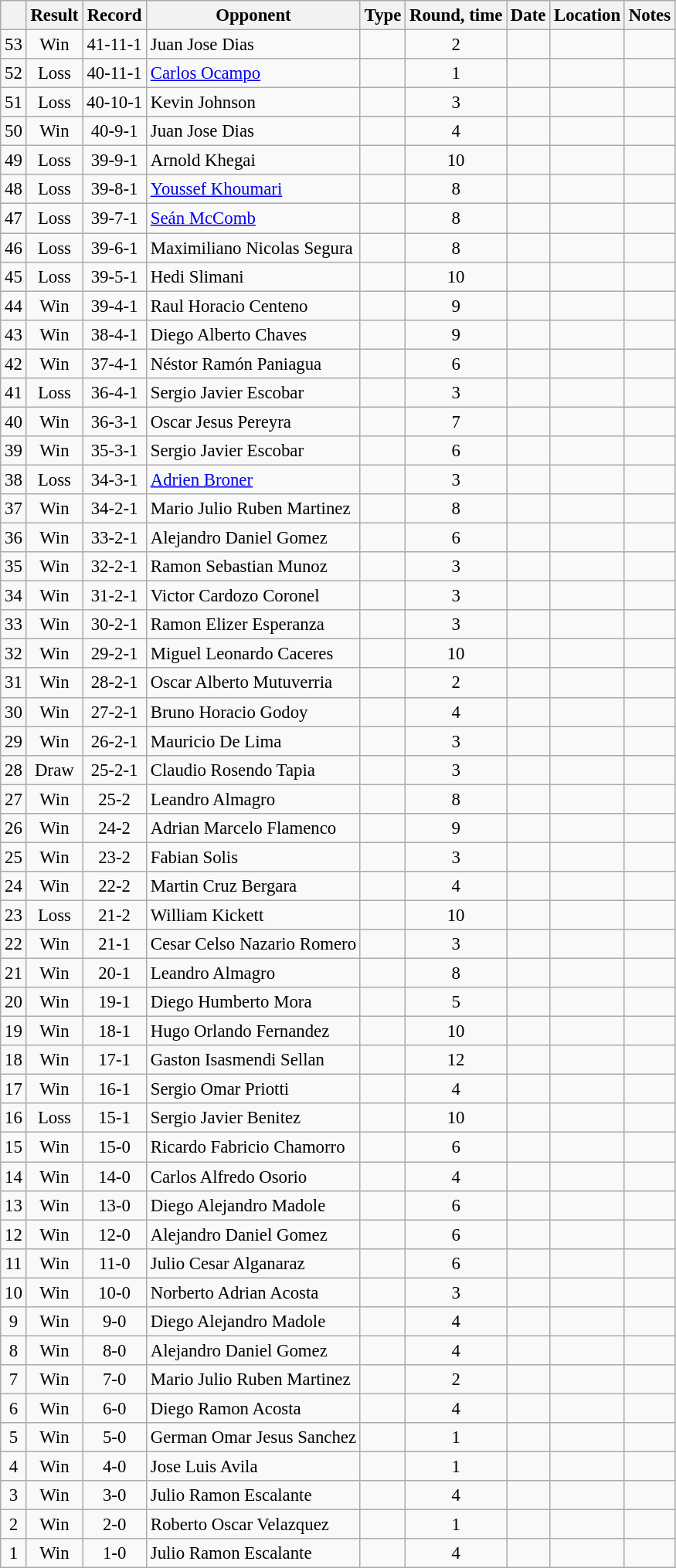<table class="wikitable" style="text-align:center; font-size:95%">
<tr>
<th></th>
<th>Result</th>
<th>Record</th>
<th>Opponent</th>
<th>Type</th>
<th>Round, time</th>
<th>Date</th>
<th>Location</th>
<th>Notes</th>
</tr>
<tr>
<td>53</td>
<td>Win</td>
<td>41-11-1</td>
<td align=left> Juan Jose Dias</td>
<td></td>
<td>2 </td>
<td></td>
<td align=left></td>
<td></td>
</tr>
<tr>
<td>52</td>
<td>Loss</td>
<td>40-11-1</td>
<td align=left> <a href='#'>Carlos Ocampo</a></td>
<td></td>
<td>1 </td>
<td></td>
<td align=left></td>
<td align=left></td>
</tr>
<tr>
<td>51</td>
<td>Loss</td>
<td>40-10-1</td>
<td align=left> Kevin Johnson</td>
<td></td>
<td>3 </td>
<td></td>
<td align=left></td>
<td align=left></td>
</tr>
<tr>
<td>50</td>
<td>Win</td>
<td>40-9-1</td>
<td align=left> Juan Jose Dias</td>
<td></td>
<td>4 </td>
<td></td>
<td align=left></td>
<td align=left></td>
</tr>
<tr>
<td>49</td>
<td>Loss</td>
<td>39-9-1</td>
<td align=left> Arnold Khegai</td>
<td></td>
<td>10 </td>
<td></td>
<td align=left></td>
<td align=left></td>
</tr>
<tr>
<td>48</td>
<td>Loss</td>
<td>39-8-1</td>
<td align=left> <a href='#'>Youssef Khoumari</a></td>
<td></td>
<td>8 </td>
<td></td>
<td align=left></td>
<td align=left></td>
</tr>
<tr>
<td>47</td>
<td>Loss</td>
<td>39-7-1</td>
<td align=left> <a href='#'>Seán McComb</a></td>
<td></td>
<td>8 </td>
<td></td>
<td align=left></td>
<td align=left></td>
</tr>
<tr>
<td>46</td>
<td>Loss</td>
<td>39-6-1</td>
<td align=left> Maximiliano Nicolas Segura</td>
<td></td>
<td>8 </td>
<td></td>
<td align=left></td>
<td align=left></td>
</tr>
<tr>
<td>45</td>
<td>Loss</td>
<td>39-5-1</td>
<td align=left> Hedi Slimani</td>
<td></td>
<td>10 </td>
<td></td>
<td align=left></td>
<td align=left></td>
</tr>
<tr>
<td>44</td>
<td>Win</td>
<td>39-4-1</td>
<td align=left> Raul Horacio Centeno</td>
<td></td>
<td>9 </td>
<td></td>
<td align=left></td>
<td align=left></td>
</tr>
<tr>
<td>43</td>
<td>Win</td>
<td>38-4-1</td>
<td align=left> Diego Alberto Chaves</td>
<td></td>
<td>9 </td>
<td></td>
<td align=left></td>
<td align=left></td>
</tr>
<tr>
<td>42</td>
<td>Win</td>
<td>37-4-1</td>
<td align=left> Néstor Ramón Paniagua</td>
<td></td>
<td>6 </td>
<td></td>
<td align=left></td>
<td align=left></td>
</tr>
<tr>
<td>41</td>
<td>Loss</td>
<td>36-4-1</td>
<td align=left> Sergio Javier Escobar</td>
<td></td>
<td>3 </td>
<td></td>
<td align=left></td>
<td align=left></td>
</tr>
<tr>
<td>40</td>
<td>Win</td>
<td>36-3-1</td>
<td align=left> Oscar Jesus Pereyra</td>
<td></td>
<td>7 </td>
<td></td>
<td align=left></td>
<td align=left></td>
</tr>
<tr>
<td>39</td>
<td>Win</td>
<td>35-3-1</td>
<td align=left> Sergio Javier Escobar</td>
<td></td>
<td>6 </td>
<td></td>
<td align=left></td>
<td align=left></td>
</tr>
<tr>
<td>38</td>
<td>Loss</td>
<td>34-3-1</td>
<td align=left> <a href='#'>Adrien Broner</a></td>
<td></td>
<td>3 </td>
<td></td>
<td align=left></td>
<td align=left></td>
</tr>
<tr>
<td>37</td>
<td>Win</td>
<td>34-2-1</td>
<td align=left> Mario Julio Ruben Martinez</td>
<td></td>
<td>8 </td>
<td></td>
<td align=left></td>
<td align=left></td>
</tr>
<tr>
<td>36</td>
<td>Win</td>
<td>33-2-1</td>
<td align=left> Alejandro Daniel Gomez</td>
<td></td>
<td>6 </td>
<td></td>
<td align=left></td>
<td align=left></td>
</tr>
<tr>
<td>35</td>
<td>Win</td>
<td>32-2-1</td>
<td align=left> Ramon Sebastian Munoz</td>
<td></td>
<td>3 </td>
<td></td>
<td align=left></td>
<td align=left></td>
</tr>
<tr>
<td>34</td>
<td>Win</td>
<td>31-2-1</td>
<td align=left> Victor Cardozo Coronel</td>
<td></td>
<td>3 </td>
<td></td>
<td align=left></td>
<td align=left></td>
</tr>
<tr>
<td>33</td>
<td>Win</td>
<td>30-2-1</td>
<td align=left> Ramon Elizer Esperanza</td>
<td></td>
<td>3 </td>
<td></td>
<td align=left></td>
<td align=left></td>
</tr>
<tr>
<td>32</td>
<td>Win</td>
<td>29-2-1</td>
<td align=left> Miguel Leonardo Caceres</td>
<td></td>
<td>10 </td>
<td></td>
<td align=left></td>
<td align=left></td>
</tr>
<tr>
<td>31</td>
<td>Win</td>
<td>28-2-1</td>
<td align=left> Oscar Alberto Mutuverria</td>
<td></td>
<td>2 </td>
<td></td>
<td align=left></td>
<td align=left></td>
</tr>
<tr>
<td>30</td>
<td>Win</td>
<td>27-2-1</td>
<td align=left> Bruno Horacio Godoy</td>
<td></td>
<td>4 </td>
<td></td>
<td align=left></td>
<td align=left></td>
</tr>
<tr>
<td>29</td>
<td>Win</td>
<td>26-2-1</td>
<td align=left> Mauricio De Lima</td>
<td></td>
<td>3 </td>
<td></td>
<td align=left></td>
<td align=left></td>
</tr>
<tr>
<td>28</td>
<td>Draw</td>
<td>25-2-1</td>
<td align=left> Claudio Rosendo Tapia</td>
<td></td>
<td>3 </td>
<td></td>
<td align=left></td>
<td align=left></td>
</tr>
<tr>
<td>27</td>
<td>Win</td>
<td>25-2</td>
<td align=left> Leandro Almagro</td>
<td></td>
<td>8 </td>
<td></td>
<td align=left></td>
<td align=left></td>
</tr>
<tr>
<td>26</td>
<td>Win</td>
<td>24-2</td>
<td align=left> Adrian Marcelo Flamenco</td>
<td></td>
<td>9 </td>
<td></td>
<td align=left></td>
<td align=left></td>
</tr>
<tr>
<td>25</td>
<td>Win</td>
<td>23-2</td>
<td align=left> Fabian Solis</td>
<td></td>
<td>3 </td>
<td></td>
<td align=left></td>
<td align=left></td>
</tr>
<tr>
<td>24</td>
<td>Win</td>
<td>22-2</td>
<td align=left> Martin Cruz Bergara</td>
<td></td>
<td>4 </td>
<td></td>
<td align=left></td>
<td align=left></td>
</tr>
<tr>
<td>23</td>
<td>Loss</td>
<td>21-2</td>
<td align=left> William Kickett</td>
<td></td>
<td>10 </td>
<td></td>
<td align=left></td>
<td align=left></td>
</tr>
<tr>
<td>22</td>
<td>Win</td>
<td>21-1</td>
<td align=left> Cesar Celso Nazario Romero</td>
<td></td>
<td>3 </td>
<td></td>
<td align=left></td>
<td align=left></td>
</tr>
<tr>
<td>21</td>
<td>Win</td>
<td>20-1</td>
<td align=left> Leandro Almagro</td>
<td></td>
<td>8 </td>
<td></td>
<td align=left></td>
<td align=left></td>
</tr>
<tr>
<td>20</td>
<td>Win</td>
<td>19-1</td>
<td align=left> Diego Humberto Mora</td>
<td></td>
<td>5 </td>
<td></td>
<td align=left></td>
<td align=left></td>
</tr>
<tr>
<td>19</td>
<td>Win</td>
<td>18-1</td>
<td align=left> Hugo Orlando Fernandez</td>
<td></td>
<td>10 </td>
<td></td>
<td align=left></td>
<td align=left></td>
</tr>
<tr>
<td>18</td>
<td>Win</td>
<td>17-1</td>
<td align=left> Gaston Isasmendi Sellan</td>
<td></td>
<td>12 </td>
<td></td>
<td align=left></td>
<td align=left></td>
</tr>
<tr>
<td>17</td>
<td>Win</td>
<td>16-1</td>
<td align=left> Sergio Omar Priotti</td>
<td></td>
<td>4 </td>
<td></td>
<td align=left></td>
<td align=left></td>
</tr>
<tr>
<td>16</td>
<td>Loss</td>
<td>15-1</td>
<td align=left> Sergio Javier Benitez</td>
<td></td>
<td>10 </td>
<td></td>
<td align=left></td>
<td align=left></td>
</tr>
<tr>
<td>15</td>
<td>Win</td>
<td>15-0</td>
<td align=left> Ricardo Fabricio Chamorro</td>
<td></td>
<td>6 </td>
<td></td>
<td align=left></td>
<td align=left></td>
</tr>
<tr>
<td>14</td>
<td>Win</td>
<td>14-0</td>
<td align=left> Carlos Alfredo Osorio</td>
<td></td>
<td>4 </td>
<td></td>
<td align=left></td>
<td align=left></td>
</tr>
<tr>
<td>13</td>
<td>Win</td>
<td>13-0</td>
<td align=left> Diego Alejandro Madole</td>
<td></td>
<td>6 </td>
<td></td>
<td align=left></td>
<td align=left></td>
</tr>
<tr>
<td>12</td>
<td>Win</td>
<td>12-0</td>
<td align=left> Alejandro Daniel Gomez</td>
<td></td>
<td>6 </td>
<td></td>
<td align=left></td>
<td align=left></td>
</tr>
<tr>
<td>11</td>
<td>Win</td>
<td>11-0</td>
<td align=left> Julio Cesar Alganaraz</td>
<td></td>
<td>6 </td>
<td></td>
<td align=left></td>
<td align=left></td>
</tr>
<tr>
<td>10</td>
<td>Win</td>
<td>10-0</td>
<td align=left> Norberto Adrian Acosta</td>
<td></td>
<td>3 </td>
<td></td>
<td align=left></td>
<td align=left></td>
</tr>
<tr>
<td>9</td>
<td>Win</td>
<td>9-0</td>
<td align=left> Diego Alejandro Madole</td>
<td></td>
<td>4 </td>
<td></td>
<td align=left></td>
<td align=left></td>
</tr>
<tr>
<td>8</td>
<td>Win</td>
<td>8-0</td>
<td align=left> Alejandro Daniel Gomez</td>
<td></td>
<td>4 </td>
<td></td>
<td align=left></td>
<td align=left></td>
</tr>
<tr>
<td>7</td>
<td>Win</td>
<td>7-0</td>
<td align=left> Mario Julio Ruben Martinez</td>
<td></td>
<td>2 </td>
<td></td>
<td align=left></td>
<td align=left></td>
</tr>
<tr>
<td>6</td>
<td>Win</td>
<td>6-0</td>
<td align=left> Diego Ramon Acosta</td>
<td></td>
<td>4 </td>
<td></td>
<td align=left></td>
<td align=left></td>
</tr>
<tr>
<td>5</td>
<td>Win</td>
<td>5-0</td>
<td align=left> German Omar Jesus Sanchez</td>
<td></td>
<td>1 </td>
<td></td>
<td align=left></td>
<td align=left></td>
</tr>
<tr>
<td>4</td>
<td>Win</td>
<td>4-0</td>
<td align=left> Jose Luis Avila</td>
<td></td>
<td>1 </td>
<td></td>
<td align=left></td>
<td align=left></td>
</tr>
<tr>
<td>3</td>
<td>Win</td>
<td>3-0</td>
<td align=left> Julio Ramon Escalante</td>
<td></td>
<td>4 </td>
<td></td>
<td align=left></td>
<td align=left></td>
</tr>
<tr>
<td>2</td>
<td>Win</td>
<td>2-0</td>
<td align=left> Roberto Oscar Velazquez</td>
<td></td>
<td>1 </td>
<td></td>
<td align=left></td>
<td align=left></td>
</tr>
<tr>
<td>1</td>
<td>Win</td>
<td>1-0</td>
<td align=left> Julio Ramon Escalante</td>
<td></td>
<td>4 </td>
<td></td>
<td align=left></td>
<td align=left></td>
</tr>
</table>
